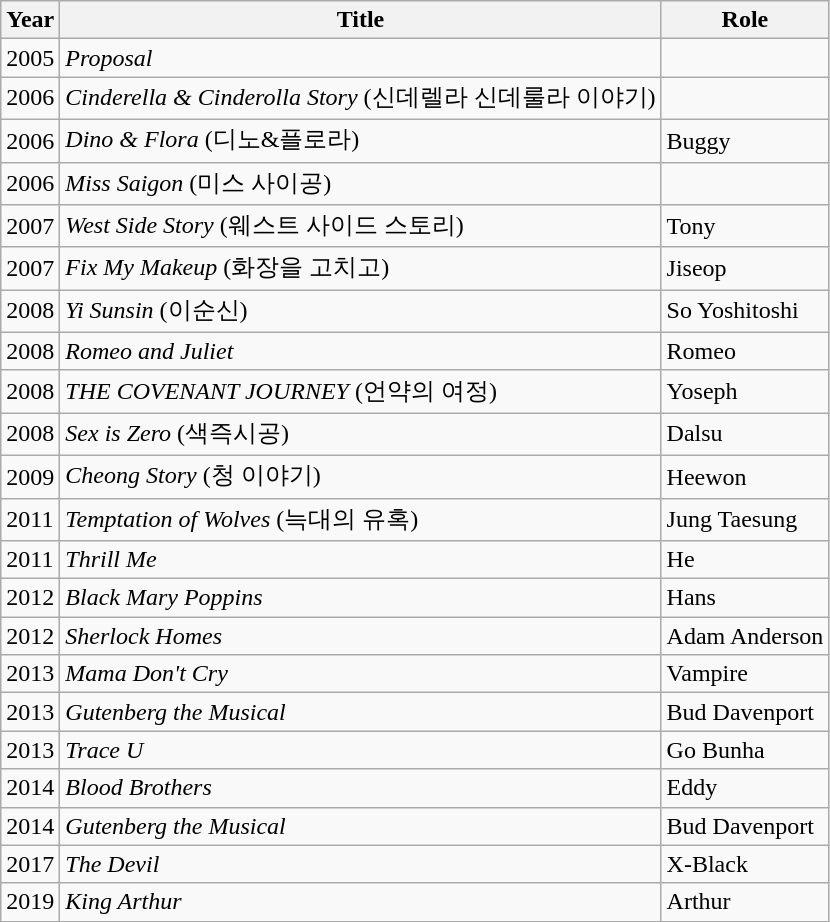<table class="wikitable">
<tr>
<th scope="col">Year</th>
<th scope="col">Title</th>
<th scope="col">Role</th>
</tr>
<tr>
<td>2005</td>
<td><em>Proposal</em></td>
<td></td>
</tr>
<tr>
<td>2006</td>
<td><em>Cinderella & Cinderolla Story</em> (신데렐라 신데룰라 이야기)</td>
<td></td>
</tr>
<tr>
<td>2006</td>
<td><em>Dino & Flora</em> (디노&플로라)</td>
<td>Buggy</td>
</tr>
<tr>
<td>2006</td>
<td><em>Miss Saigon</em> (미스 사이공)</td>
<td></td>
</tr>
<tr>
<td>2007</td>
<td><em>West Side Story</em> (웨스트 사이드 스토리)</td>
<td>Tony</td>
</tr>
<tr>
<td>2007</td>
<td><em>Fix My Makeup</em> (화장을 고치고)</td>
<td>Jiseop</td>
</tr>
<tr>
<td>2008</td>
<td><em>Yi Sunsin</em> (이순신)</td>
<td>So Yoshitoshi</td>
</tr>
<tr>
<td>2008</td>
<td><em>Romeo and Juliet </em></td>
<td>Romeo</td>
</tr>
<tr>
<td>2008</td>
<td><em>THE COVENANT JOURNEY</em> (언약의 여정)</td>
<td>Yoseph</td>
</tr>
<tr>
<td>2008</td>
<td><em>Sex is Zero</em> (색즉시공)</td>
<td>Dalsu</td>
</tr>
<tr>
<td>2009</td>
<td><em>Cheong Story</em> (청 이야기)</td>
<td>Heewon</td>
</tr>
<tr>
<td>2011</td>
<td><em>Temptation of Wolves</em> (늑대의 유혹)</td>
<td>Jung Taesung</td>
</tr>
<tr>
<td>2011</td>
<td><em>Thrill Me</em></td>
<td>He</td>
</tr>
<tr>
<td>2012</td>
<td><em>Black Mary Poppins</em></td>
<td>Hans</td>
</tr>
<tr>
<td>2012</td>
<td><em>Sherlock Homes</em></td>
<td>Adam Anderson</td>
</tr>
<tr>
<td>2013</td>
<td><em>Mama Don't Cry</em></td>
<td>Vampire</td>
</tr>
<tr>
<td>2013</td>
<td><em>Gutenberg the Musical</em></td>
<td>Bud Davenport</td>
</tr>
<tr>
<td>2013</td>
<td><em>Trace U</em></td>
<td>Go Bunha</td>
</tr>
<tr>
<td>2014</td>
<td><em>Blood Brothers</em></td>
<td>Eddy</td>
</tr>
<tr>
<td>2014</td>
<td><em>Gutenberg the Musical</em></td>
<td>Bud Davenport</td>
</tr>
<tr>
<td>2017</td>
<td><em>The Devil</em></td>
<td>X-Black</td>
</tr>
<tr>
<td>2019</td>
<td><em>King Arthur</em></td>
<td>Arthur</td>
</tr>
</table>
